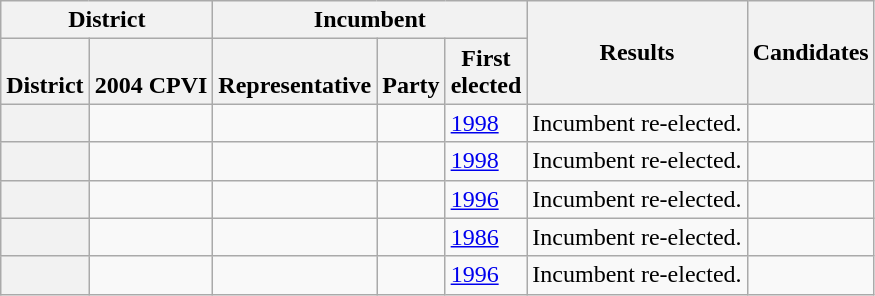<table class="wikitable sortable">
<tr>
<th colspan=2>District</th>
<th colspan=3>Incumbent</th>
<th rowspan=2>Results</th>
<th rowspan=2>Candidates</th>
</tr>
<tr valign=bottom>
<th>District</th>
<th>2004 CPVI</th>
<th>Representative</th>
<th>Party</th>
<th>First<br>elected</th>
</tr>
<tr>
<th></th>
<td></td>
<td></td>
<td></td>
<td><a href='#'>1998</a></td>
<td>Incumbent re-elected.</td>
<td nowrap></td>
</tr>
<tr>
<th></th>
<td></td>
<td></td>
<td></td>
<td><a href='#'>1998</a></td>
<td>Incumbent re-elected.</td>
<td nowrap></td>
</tr>
<tr>
<th></th>
<td></td>
<td></td>
<td></td>
<td><a href='#'>1996</a></td>
<td>Incumbent re-elected.</td>
<td nowrap></td>
</tr>
<tr>
<th></th>
<td></td>
<td></td>
<td></td>
<td><a href='#'>1986</a></td>
<td>Incumbent re-elected.</td>
<td nowrap></td>
</tr>
<tr>
<th></th>
<td></td>
<td></td>
<td></td>
<td><a href='#'>1996</a></td>
<td>Incumbent re-elected.</td>
<td nowrap></td>
</tr>
</table>
